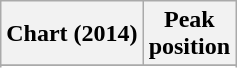<table class="wikitable sortable plainrowheaders" style="text-align:center">
<tr>
<th scope="col">Chart (2014)</th>
<th scope="col">Peak<br>position</th>
</tr>
<tr>
</tr>
<tr>
</tr>
<tr>
</tr>
</table>
